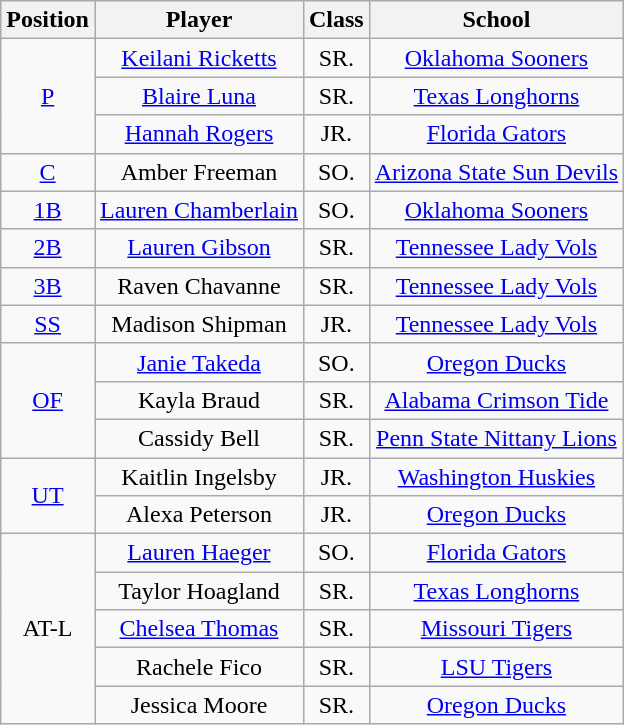<table class="wikitable">
<tr>
<th>Position</th>
<th>Player</th>
<th>Class</th>
<th>School</th>
</tr>
<tr align=center>
<td rowspan=3><a href='#'>P</a></td>
<td><a href='#'>Keilani Ricketts</a></td>
<td>SR.</td>
<td><a href='#'>Oklahoma Sooners</a></td>
</tr>
<tr align=center>
<td><a href='#'>Blaire Luna</a></td>
<td>SR.</td>
<td><a href='#'>Texas Longhorns</a></td>
</tr>
<tr align=center>
<td><a href='#'>Hannah Rogers</a></td>
<td>JR.</td>
<td><a href='#'>Florida Gators</a></td>
</tr>
<tr align=center>
<td rowspan=1><a href='#'>C</a></td>
<td>Amber Freeman</td>
<td>SO.</td>
<td><a href='#'>Arizona State Sun Devils</a></td>
</tr>
<tr align=center>
<td rowspan=1><a href='#'>1B</a></td>
<td><a href='#'>Lauren Chamberlain</a></td>
<td>SO.</td>
<td><a href='#'>Oklahoma Sooners</a></td>
</tr>
<tr align=center>
<td rowspan=1><a href='#'>2B</a></td>
<td><a href='#'>Lauren Gibson</a></td>
<td>SR.</td>
<td><a href='#'>Tennessee Lady Vols</a></td>
</tr>
<tr align=center>
<td rowspan=1><a href='#'>3B</a></td>
<td>Raven Chavanne</td>
<td>SR.</td>
<td><a href='#'>Tennessee Lady Vols</a></td>
</tr>
<tr align=center>
<td rowspan=1><a href='#'>SS</a></td>
<td>Madison Shipman</td>
<td>JR.</td>
<td><a href='#'>Tennessee Lady Vols</a></td>
</tr>
<tr align=center>
<td rowspan=3><a href='#'>OF</a></td>
<td><a href='#'>Janie Takeda</a></td>
<td>SO.</td>
<td><a href='#'>Oregon Ducks</a></td>
</tr>
<tr align=center>
<td>Kayla Braud</td>
<td>SR.</td>
<td><a href='#'>Alabama Crimson Tide</a></td>
</tr>
<tr align=center>
<td>Cassidy Bell</td>
<td>SR.</td>
<td><a href='#'>Penn State Nittany Lions</a></td>
</tr>
<tr align=center>
<td rowspan=2><a href='#'>UT</a></td>
<td>Kaitlin Ingelsby</td>
<td>JR.</td>
<td><a href='#'>Washington Huskies</a></td>
</tr>
<tr align=center>
<td>Alexa Peterson</td>
<td>JR.</td>
<td><a href='#'>Oregon Ducks</a></td>
</tr>
<tr align=center>
<td rowspan=5>AT-L</td>
<td><a href='#'>Lauren Haeger</a></td>
<td>SO.</td>
<td><a href='#'>Florida Gators</a></td>
</tr>
<tr align=center>
<td>Taylor Hoagland</td>
<td>SR.</td>
<td><a href='#'>Texas Longhorns</a></td>
</tr>
<tr align=center>
<td><a href='#'>Chelsea Thomas</a></td>
<td>SR.</td>
<td><a href='#'>Missouri Tigers</a></td>
</tr>
<tr align=center>
<td>Rachele Fico</td>
<td>SR.</td>
<td><a href='#'>LSU Tigers</a></td>
</tr>
<tr align=center>
<td>Jessica Moore</td>
<td>SR.</td>
<td><a href='#'>Oregon Ducks</a></td>
</tr>
</table>
